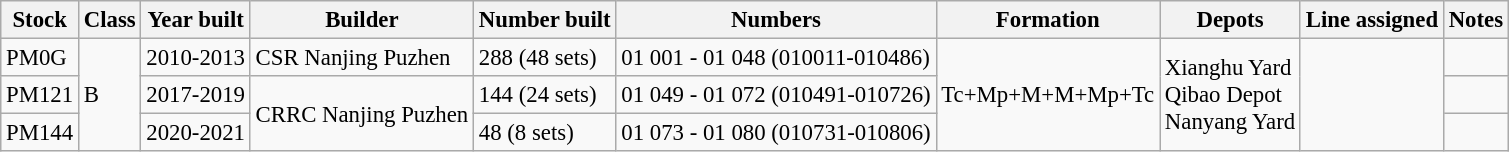<table class="wikitable sortable" style="font-size: 95%;" |>
<tr>
<th>Stock</th>
<th>Class</th>
<th>Year built</th>
<th>Builder</th>
<th>Number built</th>
<th>Numbers</th>
<th>Formation</th>
<th>Depots</th>
<th>Line assigned</th>
<th>Notes</th>
</tr>
<tr bo,>
<td>PM0G</td>
<td rowspan="3">B</td>
<td>2010-2013</td>
<td>CSR Nanjing Puzhen</td>
<td>288 (48 sets)</td>
<td>01 001 - 01 048 (010011-010486)</td>
<td rowspan="3">Tc+Mp+M+M+Mp+Tc</td>
<td rowspan="3">Xianghu Yard<br>Qibao Depot<br>Nanyang Yard</td>
<td rowspan="3"></td>
<td></td>
</tr>
<tr>
<td>PM121</td>
<td>2017-2019</td>
<td rowspan="2">CRRC Nanjing Puzhen</td>
<td>144 (24 sets)</td>
<td>01 049 - 01 072 (010491-010726)</td>
<td></td>
</tr>
<tr>
<td>PM144</td>
<td>2020-2021</td>
<td>48 (8 sets)</td>
<td>01 073 - 01 080 (010731-010806)</td>
<td></td>
</tr>
</table>
